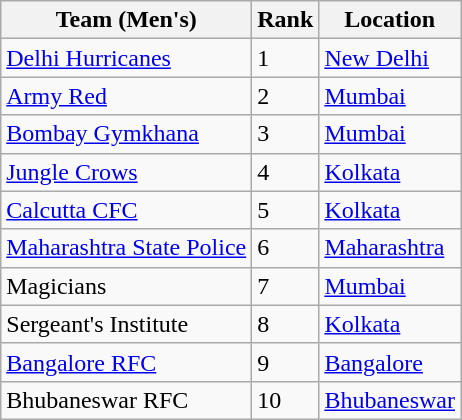<table class="wikitable sortable">
<tr>
<th>Team (Men's)</th>
<th>Rank</th>
<th>Location</th>
</tr>
<tr>
<td><a href='#'>Delhi Hurricanes</a></td>
<td>1</td>
<td><a href='#'>New Delhi</a></td>
</tr>
<tr>
<td><a href='#'>Army Red</a></td>
<td>2</td>
<td><a href='#'>Mumbai</a></td>
</tr>
<tr>
<td><a href='#'>Bombay Gymkhana</a></td>
<td>3</td>
<td><a href='#'>Mumbai</a></td>
</tr>
<tr>
<td><a href='#'>Jungle Crows</a></td>
<td>4</td>
<td><a href='#'>Kolkata</a></td>
</tr>
<tr>
<td><a href='#'>Calcutta CFC</a></td>
<td>5</td>
<td><a href='#'>Kolkata</a></td>
</tr>
<tr>
<td><a href='#'>Maharashtra State Police</a></td>
<td>6</td>
<td><a href='#'>Maharashtra</a></td>
</tr>
<tr>
<td>Magicians</td>
<td>7</td>
<td><a href='#'>Mumbai</a></td>
</tr>
<tr>
<td>Sergeant's Institute</td>
<td>8</td>
<td><a href='#'>Kolkata</a></td>
</tr>
<tr>
<td><a href='#'>Bangalore RFC</a></td>
<td>9</td>
<td><a href='#'>Bangalore</a></td>
</tr>
<tr>
<td>Bhubaneswar RFC</td>
<td>10</td>
<td><a href='#'>Bhubaneswar</a></td>
</tr>
</table>
